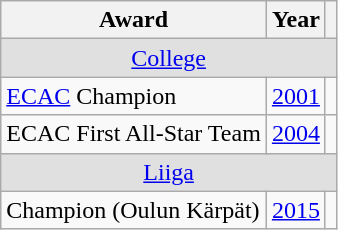<table class="wikitable">
<tr>
<th>Award</th>
<th>Year</th>
<th></th>
</tr>
<tr ALIGN="center" bgcolor="#e0e0e0">
<td colspan="3"><a href='#'>College</a></td>
</tr>
<tr>
<td><a href='#'>ECAC</a> Champion</td>
<td><a href='#'>2001</a></td>
<td></td>
</tr>
<tr>
<td>ECAC First All-Star Team</td>
<td><a href='#'>2004</a></td>
<td></td>
</tr>
<tr ALIGN="center" bgcolor="#e0e0e0">
<td colspan="3"><a href='#'>Liiga</a></td>
</tr>
<tr>
<td>Champion (Oulun Kärpät)</td>
<td><a href='#'>2015</a></td>
<td></td>
</tr>
</table>
